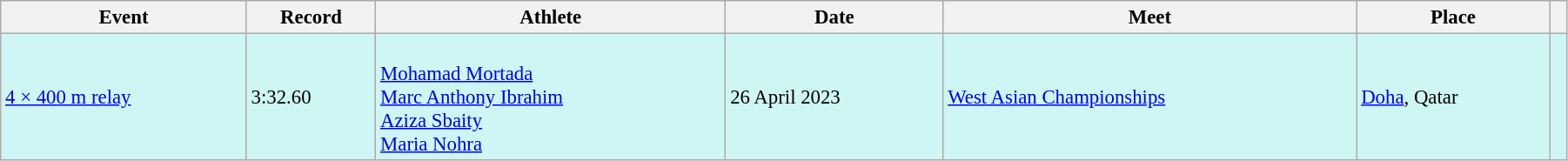<table class="wikitable" style="font-size: 95%; width: 95%;">
<tr>
<th>Event</th>
<th>Record</th>
<th>Athlete</th>
<th>Date</th>
<th>Meet</th>
<th>Place</th>
<th></th>
</tr>
<tr bgcolor="#CEF6F5">
<td><a href='#'>4 × 400 m relay</a></td>
<td>3:32.60</td>
<td><br><a href='#'>Mohamad Mortada</a><br><a href='#'>Marc Anthony Ibrahim</a><br><a href='#'>Aziza Sbaity</a><br><a href='#'>Maria Nohra</a></td>
<td>26 April 2023</td>
<td><a href='#'>West Asian Championships</a></td>
<td><a href='#'>Doha</a>, Qatar</td>
<td></td>
</tr>
</table>
